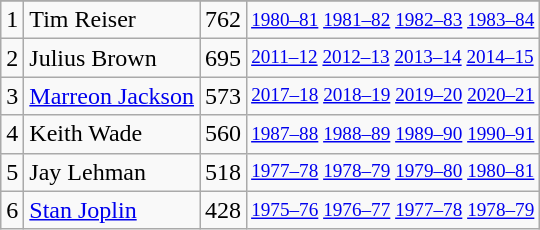<table class="wikitable">
<tr>
</tr>
<tr>
<td>1</td>
<td>Tim Reiser</td>
<td>762</td>
<td style="font-size:80%;"><a href='#'>1980–81</a> <a href='#'>1981–82</a> <a href='#'>1982–83</a> <a href='#'>1983–84</a></td>
</tr>
<tr>
<td>2</td>
<td>Julius Brown</td>
<td>695</td>
<td style="font-size:80%;"><a href='#'>2011–12</a> <a href='#'>2012–13</a> <a href='#'>2013–14</a> <a href='#'>2014–15</a></td>
</tr>
<tr>
<td>3</td>
<td><a href='#'>Marreon Jackson</a></td>
<td>573</td>
<td style="font-size:80%;"><a href='#'>2017–18</a> <a href='#'>2018–19</a> <a href='#'>2019–20</a> <a href='#'>2020–21</a></td>
</tr>
<tr>
<td>4</td>
<td>Keith Wade</td>
<td>560</td>
<td style="font-size:80%;"><a href='#'>1987–88</a> <a href='#'>1988–89</a> <a href='#'>1989–90</a> <a href='#'>1990–91</a></td>
</tr>
<tr>
<td>5</td>
<td>Jay Lehman</td>
<td>518</td>
<td style="font-size:80%;"><a href='#'>1977–78</a> <a href='#'>1978–79</a> <a href='#'>1979–80</a> <a href='#'>1980–81</a></td>
</tr>
<tr>
<td>6</td>
<td><a href='#'>Stan Joplin</a></td>
<td>428</td>
<td style="font-size:80%;"><a href='#'>1975–76</a> <a href='#'>1976–77</a> <a href='#'>1977–78</a> <a href='#'>1978–79</a></td>
</tr>
</table>
